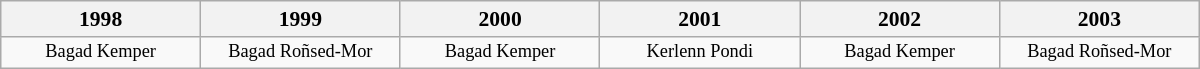<table class="wikitable centre" width="800px" style="text-align:center;font-size:0.9em;table-layout:fixed;">
<tr>
<th scope="col">1998</th>
<th scope="col">1999</th>
<th scope="col">2000</th>
<th scope="col">2001</th>
<th scope="col">2002</th>
<th scope="col">2003</th>
</tr>
<tr style="font-size:0.85em;">
<td>Bagad Kemper</td>
<td>Bagad Roñsed-Mor</td>
<td>Bagad Kemper</td>
<td>Kerlenn Pondi</td>
<td>Bagad Kemper</td>
<td>Bagad Roñsed-Mor</td>
</tr>
</table>
